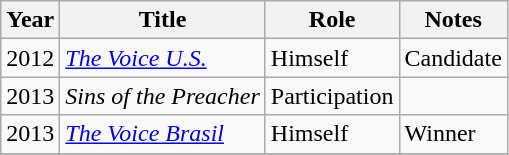<table class="wikitable">
<tr>
<th>Year</th>
<th>Title</th>
<th>Role</th>
<th>Notes</th>
</tr>
<tr>
<td>2012</td>
<td><em><a href='#'>The Voice U.S.</a></em></td>
<td>Himself</td>
<td>Candidate</td>
</tr>
<tr>
<td>2013</td>
<td><em>Sins of the Preacher</em></td>
<td>Participation</td>
<td></td>
</tr>
<tr>
<td>2013</td>
<td><em><a href='#'>The Voice Brasil</a></em></td>
<td>Himself</td>
<td>Winner</td>
</tr>
<tr>
</tr>
</table>
